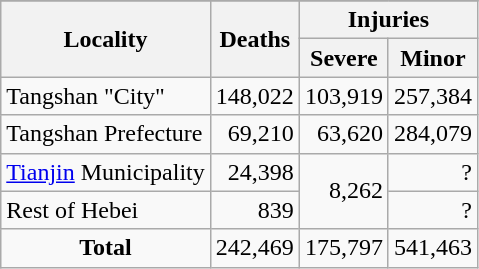<table class="wikitable floatright"; style="text-align: right";>
<tr>
</tr>
<tr>
<th rowspan="2">Locality</th>
<th rowspan="2">Deaths</th>
<th colspan="2">Injuries</th>
</tr>
<tr>
<th>Severe</th>
<th>Minor</th>
</tr>
<tr>
<td style="text-align: left">Tangshan "City"</td>
<td>148,022</td>
<td>103,919</td>
<td>257,384</td>
</tr>
<tr>
<td style="text-align: left">Tangshan Prefecture</td>
<td>69,210</td>
<td>63,620</td>
<td>284,079</td>
</tr>
<tr>
<td style="text-align: left"><a href='#'>Tianjin</a> Municipality</td>
<td>24,398</td>
<td rowspan="2">8,262</td>
<td>?</td>
</tr>
<tr>
<td style="text-align: left">Rest of Hebei</td>
<td>839</td>
<td>?</td>
</tr>
<tr>
<td style="text-align: center";><strong>Total</strong></td>
<td>242,469</td>
<td>175,797</td>
<td>541,463</td>
</tr>
</table>
